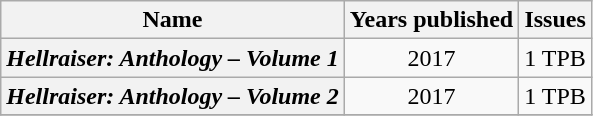<table class="wikitable plainrowheaders" style="text-align:center;">
<tr style="text-align:center;">
<th>Name</th>
<th>Years published</th>
<th>Issues</th>
</tr>
<tr>
<th scope="row"><strong><em>Hellraiser: Anthology – Volume 1</em></strong></th>
<td style="text-align:center;">2017</td>
<td style="text-align:center;">1 TPB</td>
</tr>
<tr>
<th scope="row"><strong><em>Hellraiser: Anthology – Volume 2</em></strong></th>
<td style="text-align:center;">2017</td>
<td style="text-align:center;">1 TPB</td>
</tr>
<tr>
</tr>
</table>
